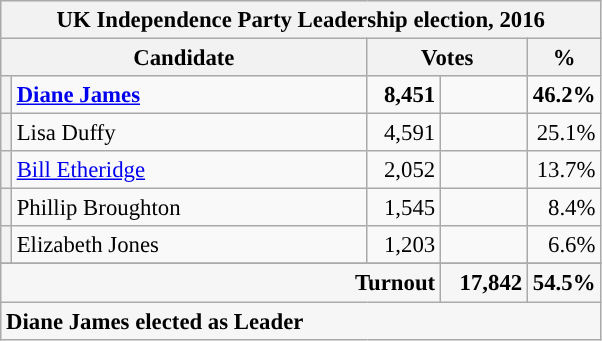<table class="wikitable" style="font-size: 95%;">
<tr style="background:#e9e9e9;">
<th colspan="5">UK Independence Party Leadership election, 2016</th>
</tr>
<tr style="background:#e9e9e9;">
<th colspan="2" style="width: 190px">Candidate</th>
<th colspan="2" style="width: 100px">Votes</th>
<th style="width: 40px">%</th>
</tr>
<tr>
<th style="background-color: "></th>
<td style="width: 230px"> <strong><a href='#'>Diane James</a></strong></td>
<td style="text-align:right;"><strong>  8,451  </strong></td>
<td align=center></td>
<td style="text-align:right;"><strong>46.2%</strong></td>
</tr>
<tr>
<th style="background-color: "></th>
<td style="width: 230px">Lisa Duffy</td>
<td style="text-align:right;">4,591</td>
<td align=center></td>
<td style="text-align:right;">25.1%</td>
</tr>
<tr>
<th style="background-color: "></th>
<td style="width: 230px"><a href='#'>Bill Etheridge</a></td>
<td style="text-align:right;">2,052</td>
<td align=center></td>
<td style="text-align:right;">13.7%</td>
</tr>
<tr>
<th style="background-color: "></th>
<td style="width: 230px">Phillip Broughton</td>
<td style="text-align:right;">1,545</td>
<td align=center></td>
<td style="text-align:right;">8.4%</td>
</tr>
<tr>
<th style="background-color: "></th>
<td style="width: 210px">Elizabeth Jones</td>
<td style="text-align:right;">1,203</td>
<td align=center></td>
<td style="text-align:right;">6.6%</td>
</tr>
<tr>
</tr>
<tr style="background:#f6f6f6; text-align:right;">
<td colspan="3"><strong>Turnout</strong></td>
<td><strong> 17,842 </strong></td>
<td><strong>54.5%</strong></td>
</tr>
<tr style="background:#f6f6f6;">
<td colspan="5"><strong>Diane James elected as Leader </strong></td>
</tr>
</table>
